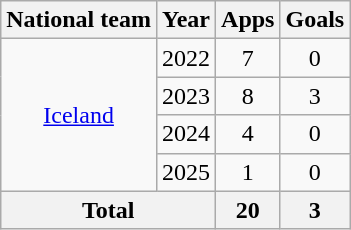<table class="wikitable" style="text-align:center">
<tr>
<th>National team</th>
<th>Year</th>
<th>Apps</th>
<th>Goals</th>
</tr>
<tr>
<td rowspan="4"><a href='#'>Iceland</a></td>
<td>2022</td>
<td>7</td>
<td>0</td>
</tr>
<tr>
<td>2023</td>
<td>8</td>
<td>3</td>
</tr>
<tr>
<td>2024</td>
<td>4</td>
<td>0</td>
</tr>
<tr>
<td>2025</td>
<td>1</td>
<td>0</td>
</tr>
<tr>
<th colspan="2">Total</th>
<th>20</th>
<th>3</th>
</tr>
</table>
